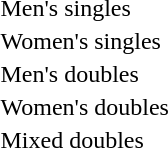<table>
<tr>
<td>Men's singles<br></td>
<td></td>
<td></td>
<td></td>
</tr>
<tr>
<td>Women's singles<br></td>
<td></td>
<td></td>
<td></td>
</tr>
<tr>
<td>Men's doubles<br></td>
<td></td>
<td></td>
<td></td>
</tr>
<tr>
<td>Women's doubles<br></td>
<td></td>
<td></td>
<td></td>
</tr>
<tr>
<td>Mixed doubles<br></td>
<td></td>
<td></td>
<td></td>
</tr>
</table>
